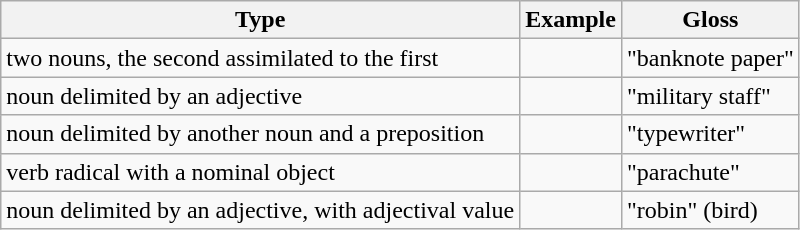<table class="wikitable">
<tr>
<th>Type</th>
<th>Example</th>
<th>Gloss</th>
</tr>
<tr>
<td>two nouns, the second assimilated to the first</td>
<td></td>
<td>"banknote paper"</td>
</tr>
<tr>
<td>noun delimited by an adjective</td>
<td></td>
<td>"military staff"</td>
</tr>
<tr>
<td>noun delimited by another noun and a preposition</td>
<td></td>
<td>"typewriter"</td>
</tr>
<tr>
<td>verb radical with a nominal object</td>
<td></td>
<td>"parachute"</td>
</tr>
<tr>
<td>noun delimited by an adjective, with adjectival value</td>
<td></td>
<td>"robin" (bird)</td>
</tr>
</table>
